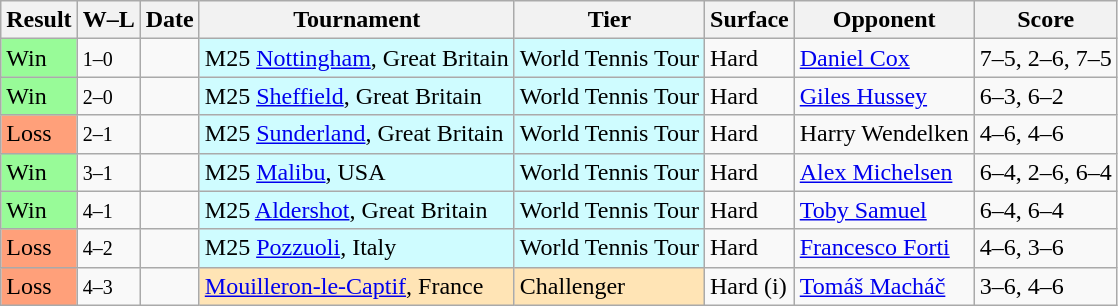<table class="sortable wikitable">
<tr>
<th>Result</th>
<th class="unsortable">W–L</th>
<th>Date</th>
<th>Tournament</th>
<th>Tier</th>
<th>Surface</th>
<th>Opponent</th>
<th class="unsortable">Score</th>
</tr>
<tr>
<td bgcolor=98FB98>Win</td>
<td><small>1–0</small></td>
<td></td>
<td style="background:#cffcff;">M25 <a href='#'>Nottingham</a>, Great Britain</td>
<td style="background:#cffcff;">World Tennis Tour</td>
<td>Hard</td>
<td> <a href='#'>Daniel Cox</a></td>
<td>7–5, 2–6, 7–5</td>
</tr>
<tr>
<td bgcolor=98FB98>Win</td>
<td><small>2–0</small></td>
<td></td>
<td style="background:#cffcff;">M25 <a href='#'>Sheffield</a>, Great Britain</td>
<td style="background:#cffcff;">World Tennis Tour</td>
<td>Hard</td>
<td> <a href='#'>Giles Hussey</a></td>
<td>6–3, 6–2</td>
</tr>
<tr>
<td bgcolor=FFA07A>Loss</td>
<td><small>2–1</small></td>
<td></td>
<td style="background:#cffcff;">M25 <a href='#'>Sunderland</a>, Great Britain</td>
<td style="background:#cffcff;">World Tennis Tour</td>
<td>Hard</td>
<td> Harry Wendelken</td>
<td>4–6, 4–6</td>
</tr>
<tr>
<td bgcolor=98FB98>Win</td>
<td><small>3–1</small></td>
<td></td>
<td style="background:#cffcff;">M25 <a href='#'>Malibu</a>, USA</td>
<td style="background:#cffcff;">World Tennis Tour</td>
<td>Hard</td>
<td> <a href='#'>Alex Michelsen</a></td>
<td>6–4, 2–6, 6–4</td>
</tr>
<tr>
<td bgcolor=98FB98>Win</td>
<td><small>4–1</small></td>
<td></td>
<td style="background:#cffcff;">M25 <a href='#'>Aldershot</a>, Great Britain</td>
<td style="background:#cffcff;">World Tennis Tour</td>
<td>Hard</td>
<td> <a href='#'>Toby Samuel</a></td>
<td>6–4, 6–4</td>
</tr>
<tr>
<td bgcolor=FFA07A>Loss</td>
<td><small>4–2</small></td>
<td></td>
<td style="background:#cffcff;">M25 <a href='#'>Pozzuoli</a>, Italy</td>
<td style="background:#cffcff;">World Tennis Tour</td>
<td>Hard</td>
<td> <a href='#'>Francesco Forti</a></td>
<td>4–6, 3–6</td>
</tr>
<tr>
<td bgcolor=FFA07A>Loss</td>
<td><small>4–3</small></td>
<td><a href='#'></a></td>
<td style="background:moccasin;"><a href='#'>Mouilleron-le-Captif</a>, France</td>
<td style="background:moccasin;">Challenger</td>
<td>Hard (i)</td>
<td> <a href='#'>Tomáš Macháč</a></td>
<td>3–6, 4–6</td>
</tr>
</table>
